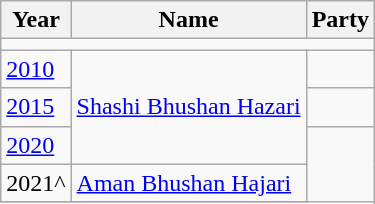<table class="wikitable sortable">
<tr>
<th>Year</th>
<th>Name</th>
<th colspan="2">Party</th>
</tr>
<tr>
<td colspan=4></td>
</tr>
<tr>
<td><a href='#'>2010</a></td>
<td rowspan="3"><a href='#'>Shashi Bhushan Hazari</a></td>
<td></td>
</tr>
<tr>
<td><a href='#'>2015</a></td>
<td></td>
</tr>
<tr>
<td><a href='#'>2020</a></td>
</tr>
<tr>
<td>2021^</td>
<td><a href='#'>Aman Bhushan Hajari</a></td>
</tr>
<tr>
</tr>
</table>
